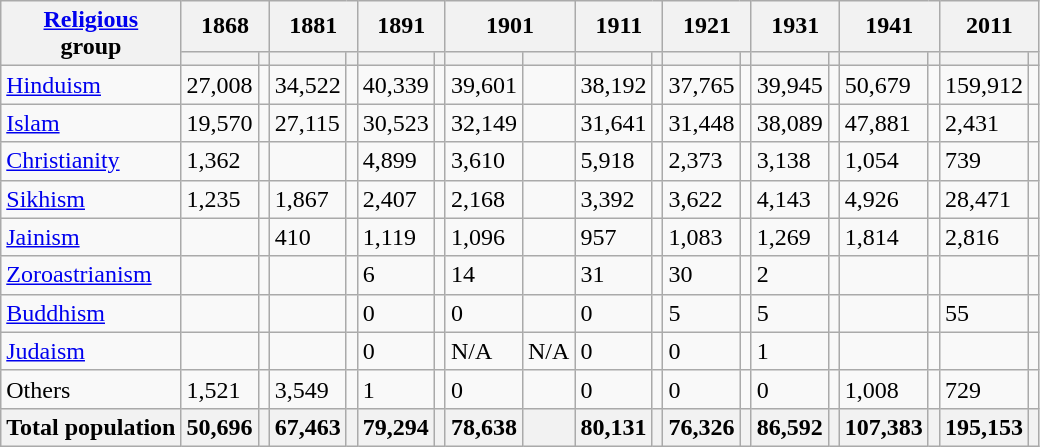<table class="wikitable collapsible sortable">
<tr>
<th rowspan="2"><a href='#'>Religious</a><br>group</th>
<th colspan="2">1868</th>
<th colspan="2">1881</th>
<th colspan="2">1891</th>
<th colspan="2">1901</th>
<th colspan="2">1911</th>
<th colspan="2">1921</th>
<th colspan="2">1931</th>
<th colspan="2">1941</th>
<th colspan="2">2011</th>
</tr>
<tr>
<th><a href='#'></a></th>
<th></th>
<th></th>
<th></th>
<th></th>
<th></th>
<th></th>
<th></th>
<th></th>
<th></th>
<th></th>
<th></th>
<th></th>
<th></th>
<th></th>
<th></th>
<th></th>
<th></th>
</tr>
<tr>
<td><a href='#'>Hinduism</a> </td>
<td>27,008</td>
<td></td>
<td>34,522</td>
<td></td>
<td>40,339</td>
<td></td>
<td>39,601</td>
<td></td>
<td>38,192</td>
<td></td>
<td>37,765</td>
<td></td>
<td>39,945</td>
<td></td>
<td>50,679</td>
<td></td>
<td>159,912</td>
<td></td>
</tr>
<tr>
<td><a href='#'>Islam</a> </td>
<td>19,570</td>
<td></td>
<td>27,115</td>
<td></td>
<td>30,523</td>
<td></td>
<td>32,149</td>
<td></td>
<td>31,641</td>
<td></td>
<td>31,448</td>
<td></td>
<td>38,089</td>
<td></td>
<td>47,881</td>
<td></td>
<td>2,431</td>
<td></td>
</tr>
<tr>
<td><a href='#'>Christianity</a> </td>
<td>1,362</td>
<td></td>
<td></td>
<td></td>
<td>4,899</td>
<td></td>
<td>3,610</td>
<td></td>
<td>5,918</td>
<td></td>
<td>2,373</td>
<td></td>
<td>3,138</td>
<td></td>
<td>1,054</td>
<td></td>
<td>739</td>
<td></td>
</tr>
<tr>
<td><a href='#'>Sikhism</a> </td>
<td>1,235</td>
<td></td>
<td>1,867</td>
<td></td>
<td>2,407</td>
<td></td>
<td>2,168</td>
<td></td>
<td>3,392</td>
<td></td>
<td>3,622</td>
<td></td>
<td>4,143</td>
<td></td>
<td>4,926</td>
<td></td>
<td>28,471</td>
<td></td>
</tr>
<tr>
<td><a href='#'>Jainism</a> </td>
<td></td>
<td></td>
<td>410</td>
<td></td>
<td>1,119</td>
<td></td>
<td>1,096</td>
<td></td>
<td>957</td>
<td></td>
<td>1,083</td>
<td></td>
<td>1,269</td>
<td></td>
<td>1,814</td>
<td></td>
<td>2,816</td>
<td></td>
</tr>
<tr>
<td><a href='#'>Zoroastrianism</a> </td>
<td></td>
<td></td>
<td></td>
<td></td>
<td>6</td>
<td></td>
<td>14</td>
<td></td>
<td>31</td>
<td></td>
<td>30</td>
<td></td>
<td>2</td>
<td></td>
<td></td>
<td></td>
<td></td>
<td></td>
</tr>
<tr>
<td><a href='#'>Buddhism</a> </td>
<td></td>
<td></td>
<td></td>
<td></td>
<td>0</td>
<td></td>
<td>0</td>
<td></td>
<td>0</td>
<td></td>
<td>5</td>
<td></td>
<td>5</td>
<td></td>
<td></td>
<td></td>
<td>55</td>
<td></td>
</tr>
<tr>
<td><a href='#'>Judaism</a> </td>
<td></td>
<td></td>
<td></td>
<td></td>
<td>0</td>
<td></td>
<td>N/A</td>
<td>N/A</td>
<td>0</td>
<td></td>
<td>0</td>
<td></td>
<td>1</td>
<td></td>
<td></td>
<td></td>
<td></td>
<td></td>
</tr>
<tr>
<td>Others</td>
<td>1,521</td>
<td></td>
<td>3,549</td>
<td></td>
<td>1</td>
<td></td>
<td>0</td>
<td></td>
<td>0</td>
<td></td>
<td>0</td>
<td></td>
<td>0</td>
<td></td>
<td>1,008</td>
<td></td>
<td>729</td>
<td></td>
</tr>
<tr>
<th>Total population</th>
<th>50,696</th>
<th></th>
<th>67,463</th>
<th></th>
<th>79,294</th>
<th></th>
<th>78,638</th>
<th></th>
<th>80,131</th>
<th></th>
<th>76,326</th>
<th></th>
<th>86,592</th>
<th></th>
<th>107,383</th>
<th></th>
<th>195,153</th>
<th></th>
</tr>
</table>
